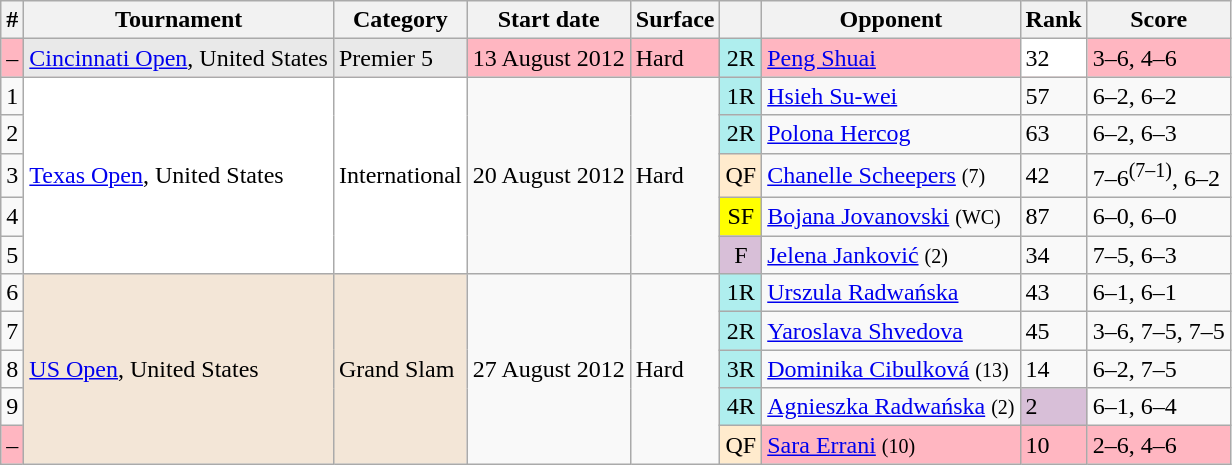<table class="wikitable sortable">
<tr>
<th scope="col">#</th>
<th scope="col">Tournament</th>
<th scope="col">Category</th>
<th scope="col">Start date</th>
<th scope="col">Surface</th>
<th scope="col"></th>
<th scope="col">Opponent</th>
<th scope="col">Rank</th>
<th class="unsortable" scope="col">Score</th>
</tr>
<tr bgcolor="lightpink">
<td align="center">–</td>
<td bgcolor="#e9e9e9"><a href='#'>Cincinnati Open</a>, United States</td>
<td bgcolor="#e9e9e9">Premier 5</td>
<td>13 August 2012</td>
<td>Hard</td>
<td bgcolor="afeeee" align="center">2R</td>
<td> <a href='#'>Peng Shuai</a></td>
<td align="left" bgcolor=white>32</td>
<td>3–6, 4–6</td>
</tr>
<tr>
<td align="center">1</td>
<td rowspan=5 bgcolor="#fff"><a href='#'>Texas Open</a>, United States</td>
<td rowspan=5 bgcolor="#fff">International</td>
<td rowspan=5>20 August 2012</td>
<td rowspan=5>Hard</td>
<td bgcolor=afeeee align="center">1R</td>
<td> <a href='#'>Hsieh Su-wei</a></td>
<td>57</td>
<td>6–2, 6–2</td>
</tr>
<tr>
<td align="center">2</td>
<td bgcolor=afeeee align="center">2R</td>
<td> <a href='#'>Polona Hercog</a></td>
<td>63</td>
<td>6–2, 6–3</td>
</tr>
<tr>
<td align="center">3</td>
<td bgcolor=ffebcd align="center">QF</td>
<td> <a href='#'>Chanelle Scheepers</a> <small>(7)</small></td>
<td>42</td>
<td>7–6<sup>(7–1)</sup>, 6–2</td>
</tr>
<tr>
<td align="center">4</td>
<td bgcolor=yellow align="center">SF</td>
<td> <a href='#'>Bojana Jovanovski</a> <small>(WC)</small></td>
<td>87</td>
<td>6–0, 6–0</td>
</tr>
<tr>
<td align="center">5</td>
<td bgcolor=thistle align="center">F</td>
<td> <a href='#'>Jelena Janković</a> <small>(2)</small></td>
<td>34</td>
<td>7–5, 6–3</td>
</tr>
<tr>
<td align="center">6</td>
<td rowspan=5 bgcolor="#f3e6d7"><a href='#'>US Open</a>, United States</td>
<td rowspan=5 bgcolor="#f3e6d7">Grand Slam</td>
<td rowspan=5>27 August 2012</td>
<td rowspan=5>Hard</td>
<td bgcolor=afeeee align="center">1R</td>
<td> <a href='#'>Urszula Radwańska</a></td>
<td>43</td>
<td>6–1, 6–1</td>
</tr>
<tr>
<td align="center">7</td>
<td bgcolor=afeeee align="center">2R</td>
<td> <a href='#'>Yaroslava Shvedova</a></td>
<td>45</td>
<td>3–6, 7–5, 7–5</td>
</tr>
<tr>
<td align="center">8</td>
<td bgcolor=afeeee align="center">3R</td>
<td> <a href='#'>Dominika Cibulková</a> <small>(13)</small></td>
<td>14</td>
<td>6–2, 7–5</td>
</tr>
<tr>
<td align="center">9</td>
<td bgcolor=afeeee align="center">4R</td>
<td> <a href='#'>Agnieszka Radwańska</a> <small>(2)</small></td>
<td bgcolor=thistle>2</td>
<td>6–1, 6–4</td>
</tr>
<tr>
<td align="center"  bgcolor="lightpink">–</td>
<td bgcolor=ffebcd align="center">QF</td>
<td bgcolor="lightpink"> <a href='#'>Sara Errani</a> <small>(10)</small></td>
<td bgcolor="lightpink" bgcolor=EEE8AA>10</td>
<td bgcolor="lightpink">2–6, 4–6</td>
</tr>
</table>
